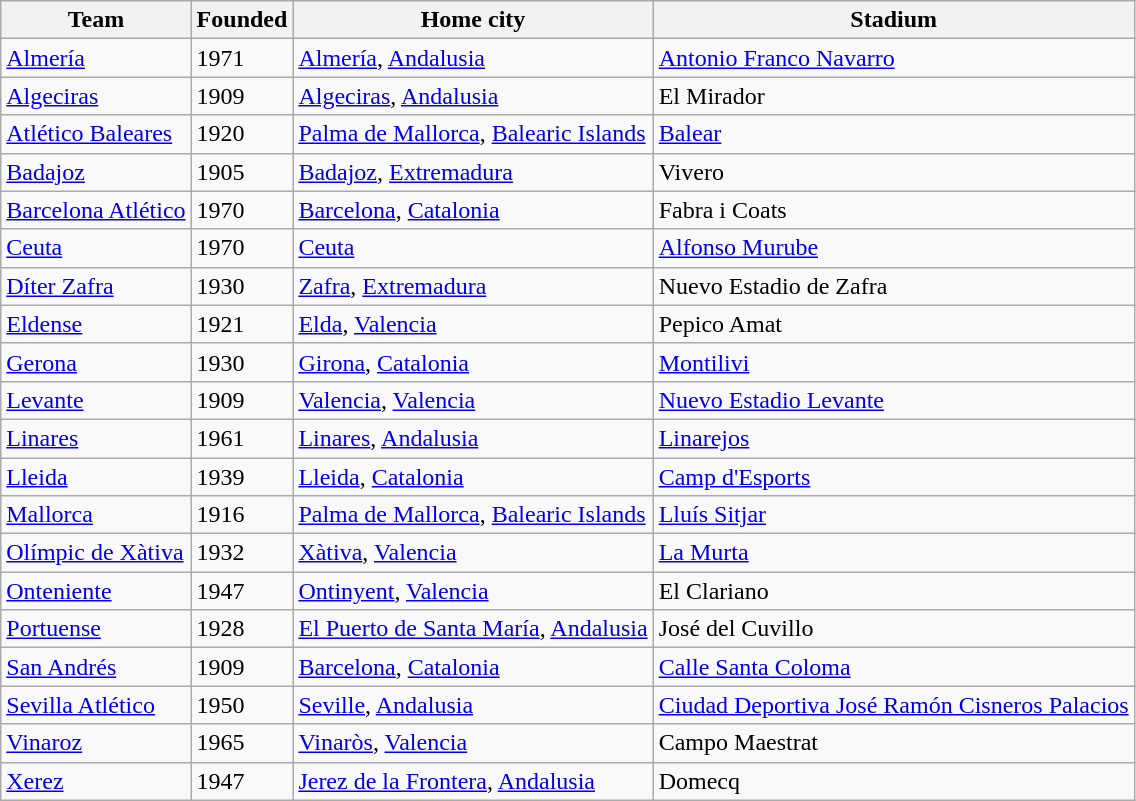<table class="wikitable sortable">
<tr>
<th>Team</th>
<th>Founded</th>
<th>Home city</th>
<th>Stadium</th>
</tr>
<tr>
<td><a href='#'>Almería</a></td>
<td>1971</td>
<td><a href='#'>Almería</a>, <a href='#'>Andalusia</a></td>
<td><a href='#'>Antonio Franco Navarro</a></td>
</tr>
<tr>
<td><a href='#'>Algeciras</a></td>
<td>1909</td>
<td><a href='#'>Algeciras</a>, <a href='#'>Andalusia</a></td>
<td>El Mirador</td>
</tr>
<tr>
<td><a href='#'>Atlético Baleares</a></td>
<td>1920</td>
<td><a href='#'>Palma de Mallorca</a>, <a href='#'>Balearic Islands</a></td>
<td><a href='#'>Balear</a></td>
</tr>
<tr>
<td><a href='#'>Badajoz</a></td>
<td>1905</td>
<td><a href='#'>Badajoz</a>, <a href='#'>Extremadura</a></td>
<td>Vivero</td>
</tr>
<tr>
<td><a href='#'>Barcelona Atlético</a></td>
<td>1970</td>
<td><a href='#'>Barcelona</a>, <a href='#'>Catalonia</a></td>
<td>Fabra i Coats</td>
</tr>
<tr>
<td><a href='#'>Ceuta</a></td>
<td>1970</td>
<td><a href='#'>Ceuta</a></td>
<td><a href='#'>Alfonso Murube</a></td>
</tr>
<tr>
<td><a href='#'>Díter Zafra</a></td>
<td>1930</td>
<td><a href='#'>Zafra</a>, <a href='#'>Extremadura</a></td>
<td>Nuevo Estadio de Zafra</td>
</tr>
<tr>
<td><a href='#'>Eldense</a></td>
<td>1921</td>
<td><a href='#'>Elda</a>, <a href='#'>Valencia</a></td>
<td>Pepico Amat</td>
</tr>
<tr>
<td><a href='#'>Gerona</a></td>
<td>1930</td>
<td><a href='#'>Girona</a>, <a href='#'>Catalonia</a></td>
<td><a href='#'>Montilivi</a></td>
</tr>
<tr>
<td><a href='#'>Levante</a></td>
<td>1909</td>
<td><a href='#'>Valencia</a>, <a href='#'>Valencia</a></td>
<td><a href='#'>Nuevo Estadio Levante</a></td>
</tr>
<tr>
<td><a href='#'>Linares</a></td>
<td>1961</td>
<td><a href='#'>Linares</a>, <a href='#'>Andalusia</a></td>
<td><a href='#'>Linarejos</a></td>
</tr>
<tr>
<td><a href='#'>Lleida</a></td>
<td>1939</td>
<td><a href='#'>Lleida</a>, <a href='#'>Catalonia</a></td>
<td><a href='#'>Camp d'Esports</a></td>
</tr>
<tr>
<td><a href='#'>Mallorca</a></td>
<td>1916</td>
<td><a href='#'>Palma de Mallorca</a>, <a href='#'>Balearic Islands</a></td>
<td><a href='#'>Lluís Sitjar</a></td>
</tr>
<tr>
<td><a href='#'>Olímpic de Xàtiva</a></td>
<td>1932</td>
<td><a href='#'>Xàtiva</a>, <a href='#'>Valencia</a></td>
<td><a href='#'>La Murta</a></td>
</tr>
<tr>
<td><a href='#'>Onteniente</a></td>
<td>1947</td>
<td><a href='#'>Ontinyent</a>, <a href='#'>Valencia</a></td>
<td>El Clariano</td>
</tr>
<tr>
<td><a href='#'>Portuense</a></td>
<td>1928</td>
<td><a href='#'>El Puerto de Santa María</a>, <a href='#'>Andalusia</a></td>
<td>José del Cuvillo</td>
</tr>
<tr>
<td><a href='#'>San Andrés</a></td>
<td>1909</td>
<td><a href='#'>Barcelona</a>, <a href='#'>Catalonia</a></td>
<td><a href='#'>Calle Santa Coloma</a></td>
</tr>
<tr>
<td><a href='#'>Sevilla Atlético</a></td>
<td>1950</td>
<td><a href='#'>Seville</a>, <a href='#'>Andalusia</a></td>
<td><a href='#'>Ciudad Deportiva José Ramón Cisneros Palacios</a></td>
</tr>
<tr>
<td><a href='#'>Vinaroz</a></td>
<td>1965</td>
<td><a href='#'>Vinaròs</a>, <a href='#'>Valencia</a></td>
<td>Campo Maestrat</td>
</tr>
<tr>
<td><a href='#'>Xerez</a></td>
<td>1947</td>
<td><a href='#'>Jerez de la Frontera</a>, <a href='#'>Andalusia</a></td>
<td>Domecq</td>
</tr>
</table>
